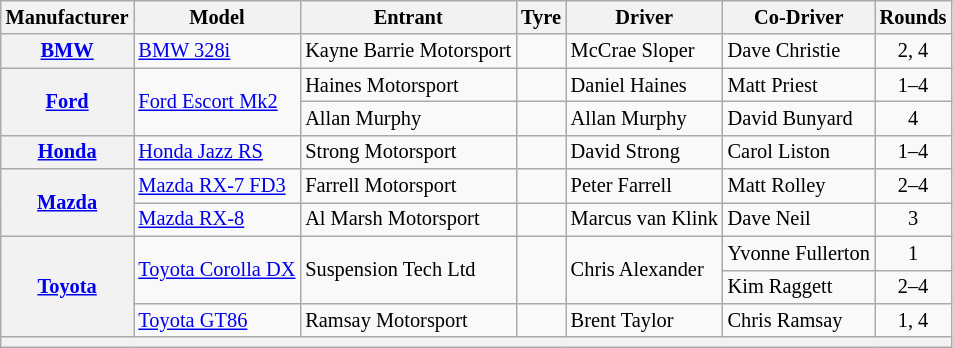<table class="wikitable" style=font-size:85%;>
<tr>
<th>Manufacturer</th>
<th>Model</th>
<th>Entrant</th>
<th>Tyre</th>
<th>Driver</th>
<th>Co-Driver</th>
<th>Rounds</th>
</tr>
<tr>
<th rowspan=1><a href='#'>BMW</a></th>
<td rowspan=1><a href='#'>BMW 328i</a></td>
<td> Kayne Barrie Motorsport</td>
<td align=center></td>
<td> McCrae Sloper</td>
<td> Dave Christie</td>
<td align=center>2, 4</td>
</tr>
<tr>
<th rowspan=2><a href='#'>Ford</a></th>
<td rowspan=2><a href='#'>Ford Escort Mk2</a></td>
<td> Haines Motorsport</td>
<td align=center></td>
<td> Daniel Haines</td>
<td> Matt Priest</td>
<td align=center>1–4</td>
</tr>
<tr>
<td> Allan Murphy</td>
<td align=center></td>
<td> Allan Murphy</td>
<td> David Bunyard</td>
<td align=center>4</td>
</tr>
<tr>
<th rowspan=1><a href='#'>Honda</a></th>
<td rowspan=1><a href='#'>Honda Jazz RS</a></td>
<td> Strong Motorsport</td>
<td align=center></td>
<td> David Strong</td>
<td> Carol Liston</td>
<td align=center>1–4</td>
</tr>
<tr>
<th rowspan=2><a href='#'>Mazda</a></th>
<td rowspan=1><a href='#'>Mazda RX-7 FD3</a></td>
<td> Farrell Motorsport</td>
<td align=center></td>
<td> Peter Farrell</td>
<td> Matt Rolley</td>
<td align=center>2–4</td>
</tr>
<tr>
<td rowspan=1><a href='#'>Mazda RX-8</a></td>
<td> Al Marsh Motorsport</td>
<td align=center></td>
<td> Marcus van Klink</td>
<td> Dave Neil</td>
<td align=center>3</td>
</tr>
<tr>
<th rowspan=3><a href='#'>Toyota</a></th>
<td rowspan=2><a href='#'>Toyota Corolla DX</a></td>
<td rowspan=2> Suspension Tech Ltd</td>
<td rowspan=2 align=center></td>
<td rowspan=2> Chris Alexander</td>
<td> Yvonne Fullerton</td>
<td align=center>1</td>
</tr>
<tr>
<td> Kim Raggett</td>
<td align=center>2–4</td>
</tr>
<tr>
<td rowspan=1><a href='#'>Toyota GT86</a></td>
<td> Ramsay Motorsport</td>
<td align=center></td>
<td> Brent Taylor</td>
<td> Chris Ramsay</td>
<td align=center>1, 4</td>
</tr>
<tr>
<th colspan=7></th>
</tr>
</table>
